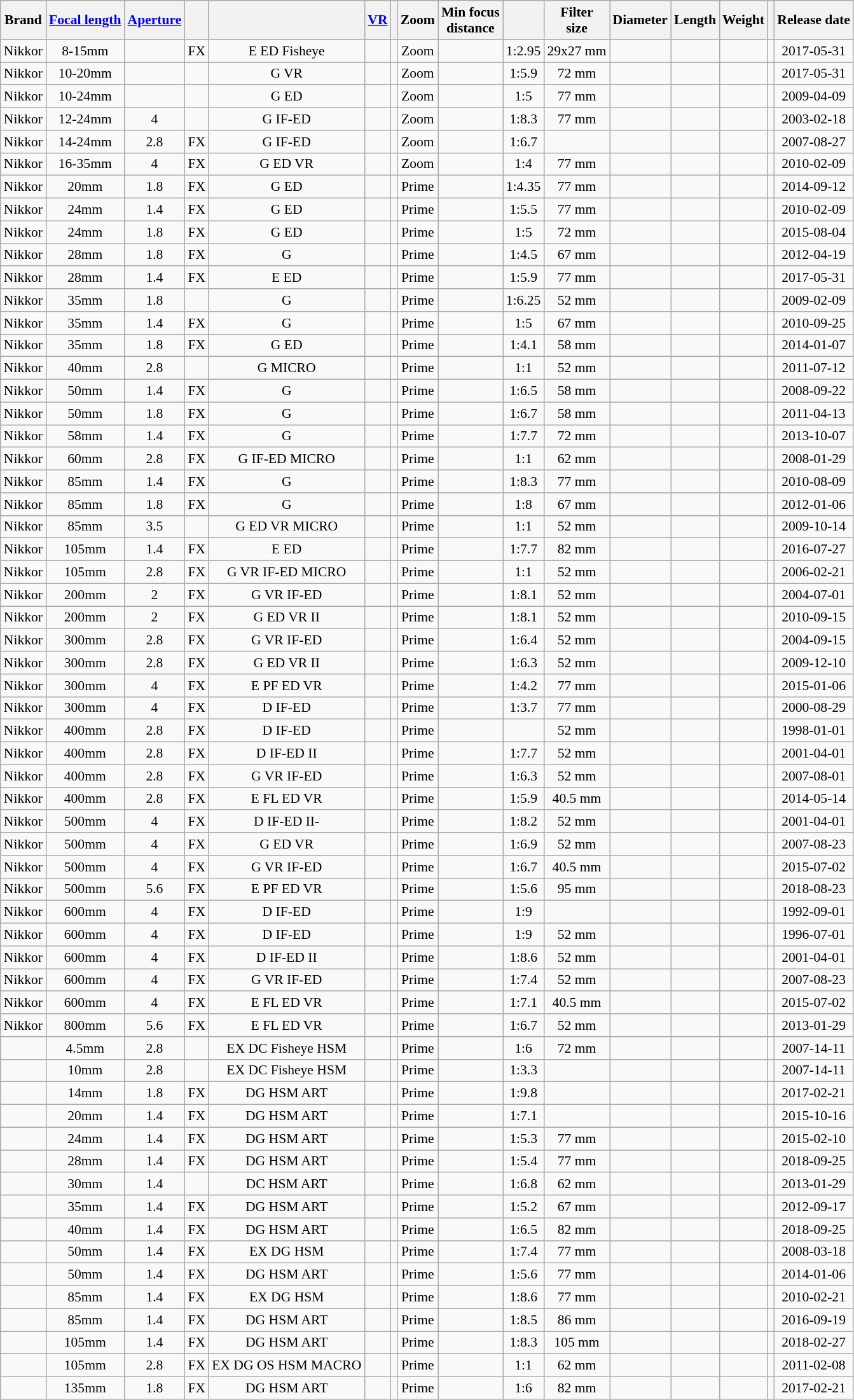<table class="wikitable sticky-header sortable" style="text-align:center; font-size: 90%;">
<tr style="background:#CCCCCC">
<th>Brand</th>
<th data-sort-type=text><a href='#'>Focal length</a></th>
<th data-sort-type=text><a href='#'>Aperture</a></th>
<th></th>
<th></th>
<th><a href='#'>VR</a></th>
<th></th>
<th>Zoom</th>
<th>Min focus<br>distance</th>
<th data-sort-type="text"></th>
<th>Filter<br>size</th>
<th>Diameter</th>
<th>Length</th>
<th>Weight</th>
<th></th>
<th>Release date</th>
</tr>
<tr>
<td>Nikkor</td>
<td>8-15mm</td>
<td data-sort-value="3.5, 8"></td>
<td>FX</td>
<td>E ED Fisheye</td>
<td></td>
<td></td>
<td>Zoom</td>
<td></td>
<td>1:2.95</td>
<td>29x27 mm</td>
<td></td>
<td></td>
<td></td>
<td></td>
<td>2017-05-31</td>
</tr>
<tr>
<td>Nikkor</td>
<td>10-20mm</td>
<td data-sort-value="4.5, 10"></td>
<td></td>
<td>G VR</td>
<td></td>
<td></td>
<td>Zoom</td>
<td></td>
<td>1:5.9</td>
<td>72 mm</td>
<td></td>
<td></td>
<td></td>
<td></td>
<td>2017-05-31</td>
</tr>
<tr>
<td>Nikkor</td>
<td>10-24mm</td>
<td data-sort-value="3.5, 10"></td>
<td></td>
<td>G ED</td>
<td></td>
<td></td>
<td>Zoom</td>
<td></td>
<td>1:5</td>
<td>77 mm</td>
<td></td>
<td></td>
<td></td>
<td></td>
<td>2009-04-09</td>
</tr>
<tr>
<td>Nikkor</td>
<td>12-24mm</td>
<td data-sort-value="4, 12">4</td>
<td></td>
<td>G IF-ED</td>
<td></td>
<td></td>
<td>Zoom</td>
<td></td>
<td>1:8.3</td>
<td>77 mm</td>
<td></td>
<td></td>
<td></td>
<td></td>
<td>2003-02-18</td>
</tr>
<tr>
<td>Nikkor</td>
<td>14-24mm</td>
<td data-sort-value="2.8, 14">2.8</td>
<td>FX</td>
<td>G IF-ED</td>
<td></td>
<td></td>
<td>Zoom</td>
<td></td>
<td>1:6.7</td>
<td></td>
<td></td>
<td></td>
<td></td>
<td></td>
<td>2007-08-27</td>
</tr>
<tr>
<td>Nikkor</td>
<td>16-35mm</td>
<td data-sort-value="4, 16">4</td>
<td>FX</td>
<td>G ED VR</td>
<td></td>
<td></td>
<td>Zoom</td>
<td></td>
<td>1:4</td>
<td>77 mm</td>
<td></td>
<td></td>
<td></td>
<td></td>
<td>2010-02-09</td>
</tr>
<tr>
<td>Nikkor</td>
<td>20mm</td>
<td data-sort-value="1.8, 20">1.8</td>
<td>FX</td>
<td>G ED</td>
<td></td>
<td></td>
<td>Prime</td>
<td></td>
<td>1:4.35</td>
<td>77 mm</td>
<td></td>
<td></td>
<td></td>
<td></td>
<td>2014-09-12</td>
</tr>
<tr>
<td>Nikkor</td>
<td>24mm</td>
<td data-sort-value="1.4, 24">1.4</td>
<td>FX</td>
<td>G ED</td>
<td></td>
<td></td>
<td>Prime</td>
<td></td>
<td>1:5.5</td>
<td>77 mm</td>
<td></td>
<td></td>
<td></td>
<td></td>
<td>2010-02-09</td>
</tr>
<tr>
<td>Nikkor</td>
<td>24mm</td>
<td data-sort-value="1.8, 24">1.8</td>
<td>FX</td>
<td>G ED</td>
<td></td>
<td></td>
<td>Prime</td>
<td></td>
<td>1:5</td>
<td>72 mm</td>
<td></td>
<td></td>
<td></td>
<td></td>
<td>2015-08-04</td>
</tr>
<tr>
<td>Nikkor</td>
<td>28mm</td>
<td data-sort-value="1.8, 28">1.8</td>
<td>FX</td>
<td>G</td>
<td></td>
<td></td>
<td>Prime</td>
<td></td>
<td>1:4.5</td>
<td>67 mm</td>
<td></td>
<td></td>
<td></td>
<td></td>
<td>2012-04-19</td>
</tr>
<tr>
<td>Nikkor</td>
<td>28mm</td>
<td data-sort-value="1.4, 28">1.4</td>
<td>FX</td>
<td>E ED</td>
<td></td>
<td></td>
<td>Prime</td>
<td></td>
<td>1:5.9</td>
<td>77 mm</td>
<td></td>
<td></td>
<td></td>
<td></td>
<td>2017-05-31</td>
</tr>
<tr>
<td>Nikkor</td>
<td>35mm</td>
<td data-sort-value="1.8, 35">1.8</td>
<td></td>
<td>G</td>
<td></td>
<td></td>
<td>Prime</td>
<td></td>
<td>1:6.25</td>
<td>52 mm</td>
<td></td>
<td></td>
<td></td>
<td></td>
<td>2009-02-09</td>
</tr>
<tr>
<td>Nikkor</td>
<td>35mm</td>
<td data-sort-value="1.4, 35">1.4</td>
<td>FX</td>
<td>G</td>
<td></td>
<td></td>
<td>Prime</td>
<td></td>
<td>1:5</td>
<td>67 mm</td>
<td></td>
<td></td>
<td></td>
<td></td>
<td>2010-09-25</td>
</tr>
<tr>
<td>Nikkor</td>
<td>35mm</td>
<td data-sort-value="1.8, 35">1.8</td>
<td>FX</td>
<td>G ED</td>
<td></td>
<td></td>
<td>Prime</td>
<td></td>
<td>1:4.1</td>
<td>58 mm</td>
<td></td>
<td></td>
<td></td>
<td></td>
<td>2014-01-07</td>
</tr>
<tr>
<td>Nikkor</td>
<td>40mm</td>
<td data-sort-value="2.8, 40">2.8</td>
<td></td>
<td>G MICRO</td>
<td></td>
<td></td>
<td>Prime</td>
<td></td>
<td>1:1</td>
<td>52 mm</td>
<td></td>
<td></td>
<td></td>
<td></td>
<td>2011-07-12</td>
</tr>
<tr>
<td>Nikkor</td>
<td>50mm</td>
<td data-sort-value="1.4, 50">1.4</td>
<td>FX</td>
<td>G</td>
<td></td>
<td></td>
<td>Prime</td>
<td></td>
<td>1:6.5</td>
<td>58 mm</td>
<td></td>
<td></td>
<td></td>
<td></td>
<td>2008-09-22</td>
</tr>
<tr>
<td>Nikkor</td>
<td>50mm</td>
<td data-sort-value="1.8, 50">1.8</td>
<td>FX</td>
<td>G</td>
<td></td>
<td></td>
<td>Prime</td>
<td></td>
<td>1:6.7</td>
<td>58 mm</td>
<td></td>
<td></td>
<td></td>
<td></td>
<td>2011-04-13</td>
</tr>
<tr>
<td>Nikkor</td>
<td>58mm</td>
<td data-sort-value="1.4, 58">1.4</td>
<td>FX</td>
<td>G</td>
<td></td>
<td></td>
<td>Prime</td>
<td></td>
<td>1:7.7</td>
<td>72 mm</td>
<td></td>
<td></td>
<td></td>
<td></td>
<td>2013-10-07</td>
</tr>
<tr>
<td>Nikkor</td>
<td>60mm</td>
<td data-sort-value="2.8, 60">2.8</td>
<td>FX</td>
<td>G IF-ED MICRO</td>
<td></td>
<td></td>
<td>Prime</td>
<td></td>
<td>1:1</td>
<td>62 mm</td>
<td></td>
<td></td>
<td></td>
<td></td>
<td>2008-01-29</td>
</tr>
<tr>
<td>Nikkor</td>
<td>85mm</td>
<td data-sort-value="1.4, 85">1.4</td>
<td>FX</td>
<td>G</td>
<td></td>
<td></td>
<td>Prime</td>
<td></td>
<td>1:8.3</td>
<td>77 mm</td>
<td></td>
<td></td>
<td></td>
<td></td>
<td>2010-08-09</td>
</tr>
<tr>
<td>Nikkor</td>
<td>85mm</td>
<td data-sort-value="1.8, 85">1.8</td>
<td>FX</td>
<td>G</td>
<td></td>
<td></td>
<td>Prime</td>
<td></td>
<td>1:8</td>
<td>67 mm</td>
<td></td>
<td></td>
<td></td>
<td></td>
<td>2012-01-06</td>
</tr>
<tr>
<td>Nikkor</td>
<td>85mm</td>
<td data-sort-value="3.5, 85">3.5</td>
<td></td>
<td>G ED VR MICRO</td>
<td></td>
<td></td>
<td>Prime</td>
<td></td>
<td>1:1</td>
<td>52 mm</td>
<td></td>
<td></td>
<td></td>
<td></td>
<td>2009-10-14</td>
</tr>
<tr>
<td>Nikkor</td>
<td>105mm</td>
<td data-sort-value="1.4, 105">1.4</td>
<td>FX</td>
<td>E ED</td>
<td></td>
<td></td>
<td>Prime</td>
<td></td>
<td>1:7.7</td>
<td>82 mm</td>
<td></td>
<td></td>
<td></td>
<td></td>
<td>2016-07-27</td>
</tr>
<tr>
<td>Nikkor</td>
<td>105mm</td>
<td data-sort-value="2.8, 105">2.8</td>
<td>FX</td>
<td>G VR IF-ED MICRO</td>
<td></td>
<td></td>
<td>Prime</td>
<td></td>
<td>1:1</td>
<td>52 mm</td>
<td></td>
<td></td>
<td></td>
<td></td>
<td>2006-02-21</td>
</tr>
<tr>
<td>Nikkor</td>
<td>200mm</td>
<td data-sort-value="2, 200">2</td>
<td>FX</td>
<td>G VR IF-ED</td>
<td></td>
<td></td>
<td>Prime</td>
<td></td>
<td>1:8.1</td>
<td>52 mm</td>
<td></td>
<td></td>
<td></td>
<td></td>
<td>2004-07-01</td>
</tr>
<tr>
<td>Nikkor</td>
<td>200mm</td>
<td data-sort-value="2, 200">2</td>
<td>FX</td>
<td>G ED VR II</td>
<td></td>
<td></td>
<td>Prime</td>
<td></td>
<td>1:8.1</td>
<td>52 mm</td>
<td></td>
<td></td>
<td></td>
<td></td>
<td>2010-09-15</td>
</tr>
<tr>
<td>Nikkor</td>
<td>300mm</td>
<td data-sort-value="2.8, 300">2.8</td>
<td>FX</td>
<td>G VR IF-ED</td>
<td></td>
<td></td>
<td>Prime</td>
<td></td>
<td>1:6.4</td>
<td>52 mm</td>
<td></td>
<td></td>
<td></td>
<td></td>
<td>2004-09-15</td>
</tr>
<tr>
<td>Nikkor</td>
<td>300mm</td>
<td data-sort-value="2.8, 300">2.8</td>
<td>FX</td>
<td>G ED VR II</td>
<td></td>
<td></td>
<td>Prime</td>
<td></td>
<td>1:6.3</td>
<td>52 mm</td>
<td></td>
<td></td>
<td></td>
<td></td>
<td>2009-12-10</td>
</tr>
<tr>
<td>Nikkor</td>
<td>300mm</td>
<td data-sort-value="4, 300">4</td>
<td>FX</td>
<td>E PF ED VR</td>
<td></td>
<td></td>
<td>Prime</td>
<td></td>
<td>1:4.2</td>
<td>77 mm</td>
<td></td>
<td></td>
<td></td>
<td></td>
<td>2015-01-06</td>
</tr>
<tr>
<td>Nikkor</td>
<td>300mm</td>
<td data-sort-value="4, 300">4</td>
<td>FX</td>
<td>D IF-ED</td>
<td></td>
<td></td>
<td>Prime</td>
<td></td>
<td>1:3.7</td>
<td>77 mm</td>
<td></td>
<td></td>
<td></td>
<td></td>
<td>2000-08-29</td>
</tr>
<tr>
<td>Nikkor</td>
<td>400mm</td>
<td data-sort-value="2.8, 400">2.8</td>
<td>FX</td>
<td>D IF-ED</td>
<td></td>
<td></td>
<td>Prime</td>
<td></td>
<td></td>
<td>52 mm</td>
<td></td>
<td></td>
<td></td>
<td></td>
<td>1998-01-01</td>
</tr>
<tr>
<td>Nikkor</td>
<td>400mm</td>
<td data-sort-value="2.8, 400">2.8</td>
<td>FX</td>
<td>D IF-ED II</td>
<td></td>
<td></td>
<td>Prime</td>
<td></td>
<td>1:7.7</td>
<td>52 mm</td>
<td></td>
<td></td>
<td></td>
<td></td>
<td>2001-04-01</td>
</tr>
<tr>
<td>Nikkor</td>
<td>400mm</td>
<td data-sort-value="2.8, 400">2.8</td>
<td>FX</td>
<td>G VR IF-ED</td>
<td></td>
<td></td>
<td>Prime</td>
<td></td>
<td>1:6.3</td>
<td>52 mm</td>
<td></td>
<td></td>
<td></td>
<td></td>
<td>2007-08-01</td>
</tr>
<tr>
<td>Nikkor</td>
<td>400mm</td>
<td data-sort-value="2.8, 400">2.8</td>
<td>FX</td>
<td>E FL ED VR</td>
<td></td>
<td></td>
<td>Prime</td>
<td></td>
<td>1:5.9</td>
<td>40.5 mm</td>
<td></td>
<td></td>
<td></td>
<td></td>
<td>2014-05-14</td>
</tr>
<tr>
<td>Nikkor</td>
<td>500mm</td>
<td data-sort-value="4, 500">4</td>
<td>FX</td>
<td>D IF-ED II-</td>
<td></td>
<td></td>
<td>Prime</td>
<td></td>
<td>1:8.2</td>
<td>52 mm</td>
<td></td>
<td></td>
<td></td>
<td></td>
<td>2001-04-01</td>
</tr>
<tr>
<td>Nikkor</td>
<td>500mm</td>
<td data-sort-value="4, 500">4</td>
<td>FX</td>
<td>G ED VR</td>
<td></td>
<td></td>
<td>Prime</td>
<td></td>
<td>1:6.9</td>
<td>52 mm</td>
<td></td>
<td></td>
<td></td>
<td></td>
<td>2007-08-23</td>
</tr>
<tr>
<td>Nikkor</td>
<td>500mm</td>
<td data-sort-value="4, 500">4</td>
<td>FX</td>
<td>G VR IF-ED</td>
<td></td>
<td></td>
<td>Prime</td>
<td></td>
<td>1:6.7</td>
<td>40.5 mm</td>
<td></td>
<td></td>
<td></td>
<td></td>
<td>2015-07-02</td>
</tr>
<tr>
<td>Nikkor</td>
<td>500mm</td>
<td data-sort-value="5.6, 500">5.6</td>
<td>FX</td>
<td>E PF ED VR</td>
<td></td>
<td></td>
<td>Prime</td>
<td></td>
<td>1:5.6</td>
<td>95 mm</td>
<td></td>
<td></td>
<td></td>
<td></td>
<td>2018-08-23</td>
</tr>
<tr>
<td>Nikkor</td>
<td>600mm</td>
<td data-sort-value="4, 600">4</td>
<td>FX</td>
<td>D IF-ED</td>
<td></td>
<td></td>
<td>Prime</td>
<td></td>
<td>1:9</td>
<td></td>
<td></td>
<td></td>
<td></td>
<td></td>
<td>1992-09-01</td>
</tr>
<tr>
<td>Nikkor</td>
<td>600mm</td>
<td data-sort-value="4, 600">4</td>
<td>FX</td>
<td>D IF-ED</td>
<td></td>
<td></td>
<td>Prime</td>
<td></td>
<td>1:9</td>
<td>52 mm</td>
<td></td>
<td></td>
<td></td>
<td></td>
<td>1996-07-01</td>
</tr>
<tr>
<td>Nikkor</td>
<td>600mm</td>
<td data-sort-value="4, 600">4</td>
<td>FX</td>
<td>D IF-ED II</td>
<td></td>
<td></td>
<td>Prime</td>
<td></td>
<td>1:8.6</td>
<td>52 mm</td>
<td></td>
<td></td>
<td></td>
<td></td>
<td>2001-04-01</td>
</tr>
<tr>
<td>Nikkor</td>
<td>600mm</td>
<td data-sort-value="4, 600">4</td>
<td>FX</td>
<td>G VR IF-ED</td>
<td></td>
<td></td>
<td>Prime</td>
<td></td>
<td>1:7.4</td>
<td>52 mm</td>
<td></td>
<td></td>
<td></td>
<td></td>
<td>2007-08-23</td>
</tr>
<tr>
<td>Nikkor</td>
<td>600mm</td>
<td data-sort-value="4, 600">4</td>
<td>FX</td>
<td>E FL ED VR</td>
<td></td>
<td></td>
<td>Prime</td>
<td></td>
<td>1:7.1</td>
<td>40.5 mm</td>
<td></td>
<td></td>
<td></td>
<td></td>
<td>2015-07-02</td>
</tr>
<tr>
<td>Nikkor</td>
<td>800mm</td>
<td data-sort-value="5.6, 800">5.6</td>
<td>FX</td>
<td>E FL ED VR</td>
<td></td>
<td></td>
<td>Prime</td>
<td></td>
<td>1:6.7</td>
<td>52 mm</td>
<td></td>
<td></td>
<td></td>
<td></td>
<td>2013-01-29</td>
</tr>
<tr>
<td></td>
<td>4.5mm</td>
<td data-sort-value="2.8, 4.5">2.8</td>
<td></td>
<td>EX DC Fisheye HSM</td>
<td></td>
<td></td>
<td>Prime</td>
<td></td>
<td>1:6</td>
<td>72 mm</td>
<td></td>
<td></td>
<td></td>
<td></td>
<td>2007-14-11</td>
</tr>
<tr>
<td></td>
<td>10mm</td>
<td data-sort-value="2.8, 10">2.8</td>
<td></td>
<td>EX DC Fisheye HSM</td>
<td></td>
<td></td>
<td>Prime</td>
<td></td>
<td>1:3.3</td>
<td></td>
<td></td>
<td></td>
<td></td>
<td></td>
<td>2007-14-11</td>
</tr>
<tr>
<td></td>
<td>14mm</td>
<td data-sort-value="1.8, 14">1.8</td>
<td>FX</td>
<td>DG HSM ART</td>
<td></td>
<td></td>
<td>Prime</td>
<td></td>
<td>1:9.8</td>
<td></td>
<td></td>
<td></td>
<td></td>
<td></td>
<td>2017-02-21</td>
</tr>
<tr>
<td></td>
<td>20mm</td>
<td data-sort-value="1.4, 20">1.4</td>
<td>FX</td>
<td>DG HSM ART</td>
<td></td>
<td></td>
<td>Prime</td>
<td></td>
<td>1:7.1</td>
<td></td>
<td></td>
<td></td>
<td></td>
<td></td>
<td>2015-10-16</td>
</tr>
<tr>
<td></td>
<td>24mm</td>
<td data-sort-value="1.4, 24">1.4</td>
<td>FX</td>
<td>DG HSM ART</td>
<td></td>
<td></td>
<td>Prime</td>
<td></td>
<td>1:5.3</td>
<td>77 mm</td>
<td></td>
<td></td>
<td></td>
<td></td>
<td>2015-02-10</td>
</tr>
<tr>
<td></td>
<td>28mm</td>
<td data-sort-value="1.4, 28">1.4</td>
<td>FX</td>
<td>DG HSM ART</td>
<td></td>
<td></td>
<td>Prime</td>
<td></td>
<td>1:5.4</td>
<td>77 mm</td>
<td></td>
<td></td>
<td></td>
<td></td>
<td>2018-09-25</td>
</tr>
<tr>
<td></td>
<td>30mm</td>
<td data-sort-value="1.4, 30">1.4</td>
<td></td>
<td>DC HSM ART</td>
<td></td>
<td></td>
<td>Prime</td>
<td></td>
<td>1:6.8</td>
<td>62 mm</td>
<td></td>
<td></td>
<td></td>
<td></td>
<td>2013-01-29</td>
</tr>
<tr>
<td></td>
<td>35mm</td>
<td data-sort-value="1.4, 35">1.4</td>
<td>FX</td>
<td>DG HSM ART</td>
<td></td>
<td></td>
<td>Prime</td>
<td></td>
<td>1:5.2</td>
<td>67 mm</td>
<td></td>
<td></td>
<td></td>
<td></td>
<td>2012-09-17</td>
</tr>
<tr>
<td></td>
<td>40mm</td>
<td data-sort-value="1.4, 40">1.4</td>
<td>FX</td>
<td>DG HSM ART</td>
<td></td>
<td></td>
<td>Prime</td>
<td></td>
<td>1:6.5</td>
<td>82 mm</td>
<td></td>
<td></td>
<td></td>
<td></td>
<td>2018-09-25</td>
</tr>
<tr>
<td></td>
<td>50mm</td>
<td data-sort-value="1.4, 50">1.4</td>
<td>FX</td>
<td>EX DG HSM</td>
<td></td>
<td></td>
<td>Prime</td>
<td></td>
<td>1:7.4</td>
<td>77 mm</td>
<td></td>
<td></td>
<td></td>
<td></td>
<td>2008-03-18</td>
</tr>
<tr>
<td></td>
<td>50mm</td>
<td data-sort-value="1.4, 50">1.4</td>
<td>FX</td>
<td>DG HSM ART</td>
<td></td>
<td></td>
<td>Prime</td>
<td></td>
<td>1:5.6</td>
<td>77 mm</td>
<td></td>
<td></td>
<td></td>
<td></td>
<td>2014-01-06</td>
</tr>
<tr>
<td></td>
<td>85mm</td>
<td data-sort-value="1.4, 85">1.4</td>
<td>FX</td>
<td>EX DG HSM</td>
<td></td>
<td></td>
<td>Prime</td>
<td></td>
<td>1:8.6</td>
<td>77 mm</td>
<td></td>
<td></td>
<td></td>
<td></td>
<td>2010-02-21</td>
</tr>
<tr>
<td></td>
<td>85mm</td>
<td data-sort-value="1.4, 85">1.4</td>
<td>FX</td>
<td>DG HSM ART</td>
<td></td>
<td></td>
<td>Prime</td>
<td></td>
<td>1:8.5</td>
<td>86 mm</td>
<td></td>
<td></td>
<td></td>
<td></td>
<td>2016-09-19</td>
</tr>
<tr>
<td></td>
<td>105mm</td>
<td data-sort-value="1.4, 105">1.4</td>
<td>FX</td>
<td>DG HSM ART</td>
<td></td>
<td></td>
<td>Prime</td>
<td></td>
<td>1:8.3</td>
<td>105 mm</td>
<td></td>
<td></td>
<td></td>
<td></td>
<td>2018-02-27</td>
</tr>
<tr>
<td></td>
<td>105mm</td>
<td data-sort-value="2.8, 105">2.8</td>
<td>FX</td>
<td>EX DG OS HSM MACRO</td>
<td></td>
<td></td>
<td>Prime</td>
<td></td>
<td>1:1</td>
<td>62 mm</td>
<td></td>
<td></td>
<td></td>
<td></td>
<td>2011-02-08</td>
</tr>
<tr>
<td></td>
<td>135mm</td>
<td data-sort-value="1.8, 135">1.8</td>
<td>FX</td>
<td>DG HSM ART</td>
<td></td>
<td></td>
<td>Prime</td>
<td></td>
<td>1:6</td>
<td>82 mm</td>
<td></td>
<td></td>
<td></td>
<td></td>
<td>2017-02-21</td>
</tr>
</table>
